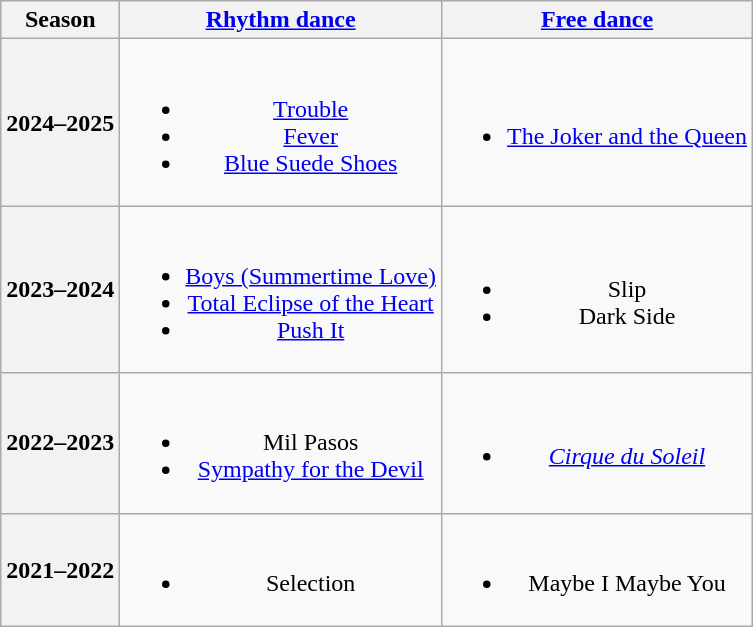<table class=wikitable style=text-align:center>
<tr>
<th>Season</th>
<th><a href='#'>Rhythm dance</a></th>
<th><a href='#'>Free dance</a></th>
</tr>
<tr>
<th>2024–2025 <br> </th>
<td><br><ul><li><a href='#'>Trouble</a> <br> </li><li><a href='#'>Fever</a></li><li><a href='#'>Blue Suede Shoes</a> <br> </li></ul></td>
<td><br><ul><li><a href='#'>The Joker and the Queen</a> <br> </li></ul></td>
</tr>
<tr>
<th>2023–2024 <br> </th>
<td><br><ul><li><a href='#'>Boys (Summertime Love)</a> <br> </li><li><a href='#'>Total Eclipse of the Heart</a> <br> </li><li><a href='#'>Push It</a> <br> </li></ul></td>
<td><br><ul><li>Slip <br> </li><li>Dark Side <br> </li></ul></td>
</tr>
<tr>
<th>2022–2023 <br> </th>
<td><br><ul><li>Mil Pasos <br> </li><li><a href='#'>Sympathy for the Devil</a> <br> </li></ul></td>
<td><br><ul><li><em><a href='#'>Cirque du Soleil</a></em> <br> </li></ul></td>
</tr>
<tr>
<th>2021–2022<br></th>
<td><br><ul><li>Selection<br></li></ul></td>
<td><br><ul><li>Maybe I Maybe You<br></li></ul></td>
</tr>
</table>
